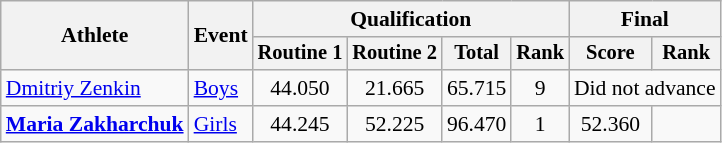<table class="wikitable" style="font-size:90%">
<tr>
<th rowspan="2">Athlete</th>
<th rowspan="2">Event</th>
<th colspan="4">Qualification</th>
<th colspan="2">Final</th>
</tr>
<tr style="font-size:95%">
<th>Routine 1</th>
<th>Routine 2</th>
<th>Total</th>
<th>Rank</th>
<th>Score</th>
<th>Rank</th>
</tr>
<tr align=center>
<td align=left><a href='#'>Dmitriy Zenkin</a></td>
<td align=left><a href='#'>Boys</a></td>
<td>44.050</td>
<td>21.665</td>
<td>65.715</td>
<td>9</td>
<td colspan=2>Did not advance</td>
</tr>
<tr align=center>
<td align=left><strong><a href='#'>Maria Zakharchuk</a></strong></td>
<td align=left><a href='#'>Girls</a></td>
<td>44.245</td>
<td>52.225</td>
<td>96.470</td>
<td>1</td>
<td>52.360</td>
<td></td>
</tr>
</table>
